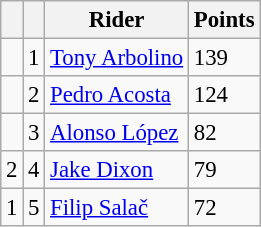<table class="wikitable" style="font-size: 95%;">
<tr>
<th></th>
<th></th>
<th>Rider</th>
<th>Points</th>
</tr>
<tr>
<td></td>
<td align=center>1</td>
<td> <a href='#'>Tony Arbolino</a></td>
<td align=left>139</td>
</tr>
<tr>
<td></td>
<td align=center>2</td>
<td> <a href='#'>Pedro Acosta</a></td>
<td align=left>124</td>
</tr>
<tr>
<td></td>
<td align=center>3</td>
<td> <a href='#'>Alonso López</a></td>
<td align=left>82</td>
</tr>
<tr>
<td> 2</td>
<td align=center>4</td>
<td> <a href='#'>Jake Dixon</a></td>
<td align=left>79</td>
</tr>
<tr>
<td> 1</td>
<td align=center>5</td>
<td> <a href='#'>Filip Salač</a></td>
<td align=left>72</td>
</tr>
</table>
